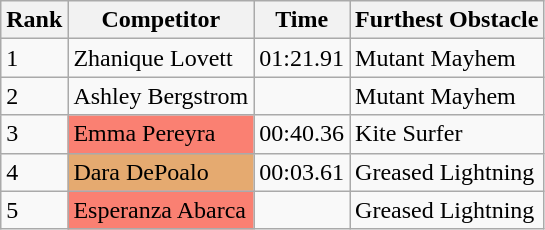<table class="wikitable sortable mw-collapsible">
<tr>
<th>Rank</th>
<th>Competitor</th>
<th>Time</th>
<th>Furthest Obstacle</th>
</tr>
<tr>
<td>1</td>
<td>Zhanique Lovett</td>
<td>01:21.91</td>
<td>Mutant Mayhem</td>
</tr>
<tr>
<td>2</td>
<td>Ashley Bergstrom</td>
<td></td>
<td>Mutant Mayhem</td>
</tr>
<tr>
<td>3</td>
<td style="background-color:#FA8072">Emma Pereyra</td>
<td>00:40.36</td>
<td>Kite Surfer</td>
</tr>
<tr>
<td>4</td>
<td style="background-color:#E5AA70">Dara DePoalo</td>
<td>00:03.61</td>
<td>Greased Lightning</td>
</tr>
<tr>
<td>5</td>
<td style="background-color:#FA8072">Esperanza Abarca</td>
<td></td>
<td>Greased Lightning</td>
</tr>
</table>
